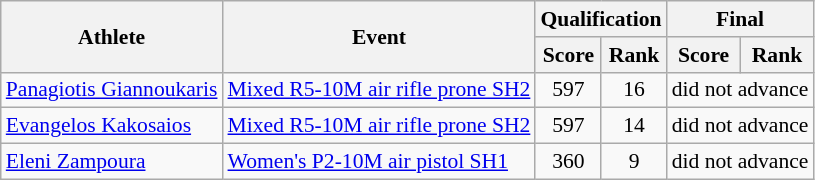<table class=wikitable style="font-size:90%">
<tr>
<th rowspan="2">Athlete</th>
<th rowspan="2">Event</th>
<th colspan="2">Qualification</th>
<th colspan="2">Final</th>
</tr>
<tr>
<th>Score</th>
<th>Rank</th>
<th>Score</th>
<th>Rank</th>
</tr>
<tr>
<td><a href='#'>Panagiotis Giannoukaris</a></td>
<td><a href='#'>Mixed R5-10M air rifle prone SH2</a></td>
<td align="center">597</td>
<td align="center">16</td>
<td align="center" colspan="2">did not advance</td>
</tr>
<tr>
<td><a href='#'>Evangelos Kakosaios</a></td>
<td><a href='#'>Mixed R5-10M air rifle prone SH2</a></td>
<td align="center">597</td>
<td align="center">14</td>
<td align="center" colspan="2">did not advance</td>
</tr>
<tr>
<td><a href='#'>Eleni Zampoura</a></td>
<td><a href='#'>Women's P2-10M air pistol SH1</a></td>
<td align="center">360</td>
<td align="center">9</td>
<td align="center" colspan="2">did not advance</td>
</tr>
</table>
